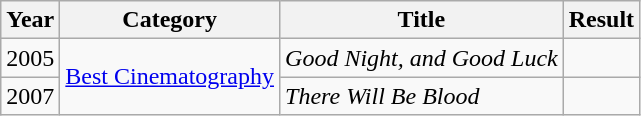<table class="wikitable">
<tr>
<th>Year</th>
<th>Category</th>
<th>Title</th>
<th>Result</th>
</tr>
<tr>
<td>2005</td>
<td rowspan=2><a href='#'>Best Cinematography</a></td>
<td><em>Good Night, and Good Luck</em></td>
<td></td>
</tr>
<tr>
<td>2007</td>
<td><em>There Will Be Blood</em></td>
<td></td>
</tr>
</table>
